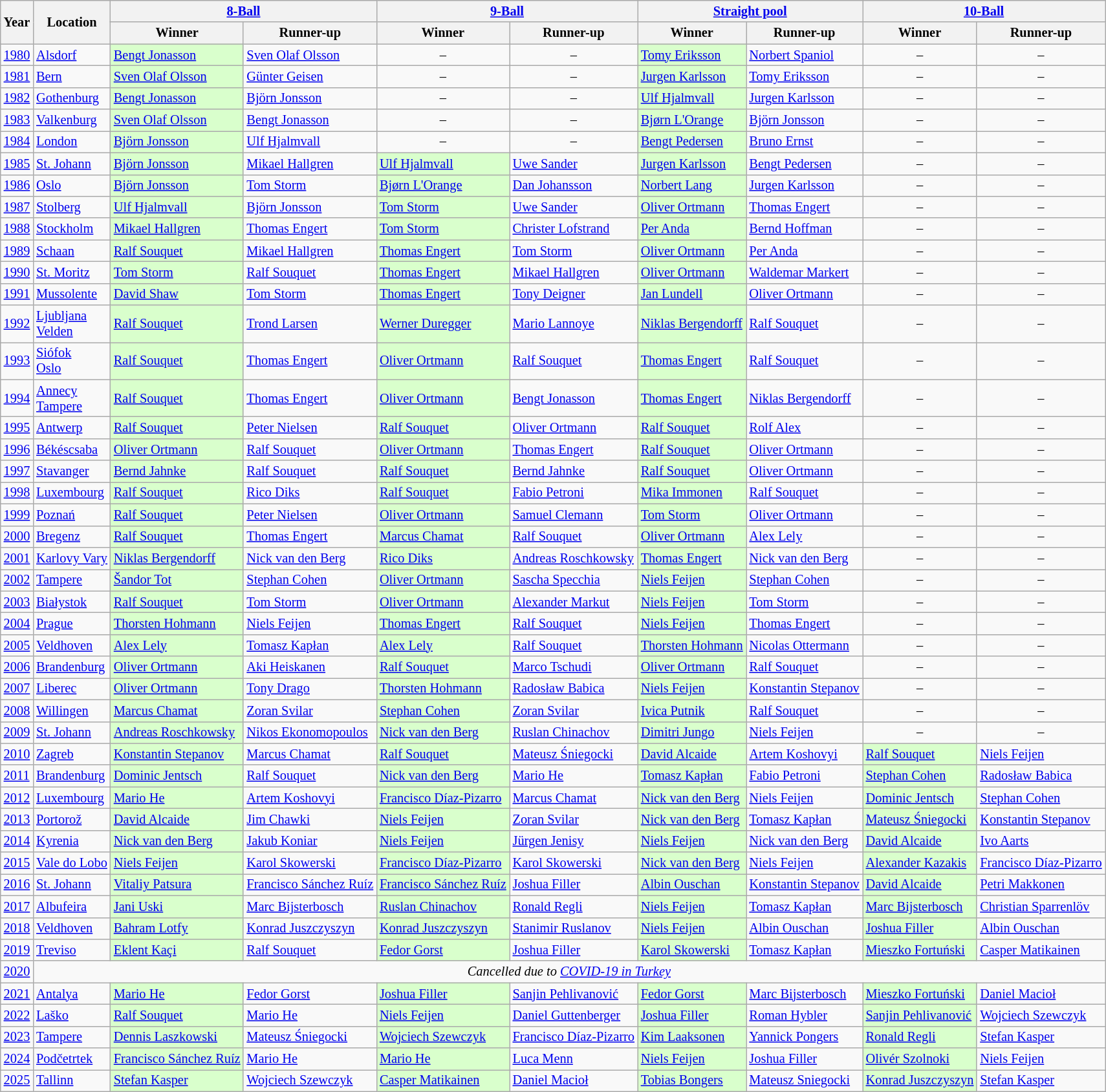<table class="wikitable sortable" style="font-size:85%;">
<tr style="background:#efefef;">
<th rowspan = "2">Year</th>
<th rowspan = "2">Location</th>
<th colspan = "2"><a href='#'>8-Ball</a></th>
<th colspan = "2"><a href='#'>9-Ball</a></th>
<th colspan = "2"><a href='#'>Straight pool</a></th>
<th colspan = "2"><a href='#'>10-Ball</a></th>
</tr>
<tr style="background:#efefef;">
<th>Winner</th>
<th>Runner-up</th>
<th>Winner</th>
<th>Runner-up</th>
<th>Winner</th>
<th>Runner-up</th>
<th>Winner</th>
<th>Runner-up</th>
</tr>
<tr>
<td><a href='#'>1980</a></td>
<td> <a href='#'>Alsdorf</a></td>
<td style="background:#D9FFCC;"> <a href='#'>Bengt Jonasson</a></td>
<td> <a href='#'>Sven Olaf Olsson</a></td>
<td align="center">–</td>
<td align="center">–</td>
<td style="background:#D9FFCC;"> <a href='#'>Tomy Eriksson</a></td>
<td> <a href='#'>Norbert Spaniol</a></td>
<td align="center">–</td>
<td align="center">–</td>
</tr>
<tr>
<td><a href='#'>1981</a></td>
<td> <a href='#'>Bern</a></td>
<td style="background:#D9FFCC;"> <a href='#'>Sven Olaf Olsson</a></td>
<td> <a href='#'>Günter Geisen</a></td>
<td align="center">–</td>
<td align="center">–</td>
<td style="background:#D9FFCC;"> <a href='#'>Jurgen Karlsson</a></td>
<td> <a href='#'>Tomy Eriksson</a></td>
<td align="center">–</td>
<td align="center">–</td>
</tr>
<tr>
<td><a href='#'>1982</a></td>
<td> <a href='#'>Gothenburg</a></td>
<td style="background:#D9FFCC;"> <a href='#'>Bengt Jonasson</a></td>
<td> <a href='#'>Björn Jonsson</a></td>
<td align="center">–</td>
<td align="center">–</td>
<td style="background:#D9FFCC;"> <a href='#'>Ulf Hjalmvall</a></td>
<td> <a href='#'>Jurgen Karlsson</a></td>
<td align="center">–</td>
<td align="center">–</td>
</tr>
<tr>
<td><a href='#'>1983</a></td>
<td> <a href='#'>Valkenburg</a></td>
<td style="background:#D9FFCC;"> <a href='#'>Sven Olaf Olsson</a></td>
<td> <a href='#'>Bengt Jonasson</a></td>
<td align="center">–</td>
<td align="center">–</td>
<td style="background:#D9FFCC;"> <a href='#'>Bjørn L'Orange</a></td>
<td> <a href='#'>Björn Jonsson</a></td>
<td align="center">–</td>
<td align="center">–</td>
</tr>
<tr>
<td><a href='#'>1984</a></td>
<td> <a href='#'>London</a></td>
<td style="background:#D9FFCC;"> <a href='#'>Björn Jonsson</a></td>
<td> <a href='#'>Ulf Hjalmvall</a></td>
<td align="center">–</td>
<td align="center">–</td>
<td style="background:#D9FFCC;"> <a href='#'>Bengt Pedersen</a></td>
<td> <a href='#'>Bruno Ernst</a></td>
<td align="center">–</td>
<td align="center">–</td>
</tr>
<tr>
<td><a href='#'>1985</a></td>
<td> <a href='#'>St. Johann</a></td>
<td style="background:#D9FFCC;"> <a href='#'>Björn Jonsson</a></td>
<td> <a href='#'>Mikael Hallgren</a></td>
<td style="background:#D9FFCC;"> <a href='#'>Ulf Hjalmvall</a></td>
<td> <a href='#'>Uwe Sander</a></td>
<td style="background:#D9FFCC;"> <a href='#'>Jurgen Karlsson</a></td>
<td> <a href='#'>Bengt Pedersen</a></td>
<td align="center">–</td>
<td align="center">–</td>
</tr>
<tr>
<td><a href='#'>1986</a></td>
<td> <a href='#'>Oslo</a></td>
<td style="background:#D9FFCC;"> <a href='#'>Björn Jonsson</a></td>
<td> <a href='#'>Tom Storm</a></td>
<td style="background:#D9FFCC;"> <a href='#'>Bjørn L'Orange</a></td>
<td> <a href='#'>Dan Johansson</a></td>
<td style="background:#D9FFCC;"> <a href='#'>Norbert Lang</a></td>
<td> <a href='#'>Jurgen Karlsson</a></td>
<td align="center">–</td>
<td align="center">–</td>
</tr>
<tr>
<td><a href='#'>1987</a></td>
<td> <a href='#'>Stolberg</a></td>
<td style="background:#D9FFCC;"> <a href='#'>Ulf Hjalmvall</a></td>
<td> <a href='#'>Björn Jonsson</a></td>
<td style="background:#D9FFCC;"> <a href='#'>Tom Storm</a></td>
<td> <a href='#'>Uwe Sander</a></td>
<td style="background:#D9FFCC;"> <a href='#'>Oliver Ortmann</a></td>
<td> <a href='#'>Thomas Engert</a></td>
<td align="center">–</td>
<td align="center">–</td>
</tr>
<tr>
<td><a href='#'>1988</a></td>
<td> <a href='#'>Stockholm</a></td>
<td style="background:#D9FFCC;"> <a href='#'>Mikael Hallgren</a></td>
<td> <a href='#'>Thomas Engert</a></td>
<td style="background:#D9FFCC;"> <a href='#'>Tom Storm</a></td>
<td> <a href='#'>Christer Lofstrand</a></td>
<td style="background:#D9FFCC;"> <a href='#'>Per Anda</a></td>
<td> <a href='#'>Bernd Hoffman</a></td>
<td align="center">–</td>
<td align="center">–</td>
</tr>
<tr>
<td><a href='#'>1989</a></td>
<td> <a href='#'>Schaan</a></td>
<td style="background:#D9FFCC;"> <a href='#'>Ralf Souquet</a></td>
<td> <a href='#'>Mikael Hallgren</a></td>
<td style="background:#D9FFCC;"> <a href='#'>Thomas Engert</a></td>
<td> <a href='#'>Tom Storm</a></td>
<td style="background:#D9FFCC;"> <a href='#'>Oliver Ortmann</a></td>
<td> <a href='#'>Per Anda</a></td>
<td align="center">–</td>
<td align="center">–</td>
</tr>
<tr>
<td><a href='#'>1990</a></td>
<td> <a href='#'>St. Moritz</a></td>
<td style="background:#D9FFCC;"> <a href='#'>Tom Storm</a></td>
<td> <a href='#'>Ralf Souquet</a></td>
<td style="background:#D9FFCC;"> <a href='#'>Thomas Engert</a></td>
<td> <a href='#'>Mikael Hallgren</a></td>
<td style="background:#D9FFCC;"> <a href='#'>Oliver Ortmann</a></td>
<td> <a href='#'>Waldemar Markert</a></td>
<td align="center">–</td>
<td align="center">–</td>
</tr>
<tr>
<td><a href='#'>1991</a></td>
<td> <a href='#'>Mussolente</a></td>
<td style="background:#D9FFCC;"> <a href='#'>David Shaw</a></td>
<td> <a href='#'>Tom Storm</a></td>
<td style="background:#D9FFCC;"> <a href='#'>Thomas Engert</a></td>
<td> <a href='#'>Tony Deigner</a></td>
<td style="background:#D9FFCC;"> <a href='#'>Jan Lundell</a></td>
<td> <a href='#'>Oliver Ortmann</a></td>
<td align="center">–</td>
<td align="center">–</td>
</tr>
<tr>
<td><a href='#'>1992</a></td>
<td> <a href='#'>Ljubljana</a><br> <a href='#'>Velden</a></td>
<td style="background:#D9FFCC;"> <a href='#'>Ralf Souquet</a></td>
<td> <a href='#'>Trond Larsen</a></td>
<td style="background:#D9FFCC;"> <a href='#'>Werner Duregger</a></td>
<td> <a href='#'>Mario Lannoye</a></td>
<td style="background:#D9FFCC;"> <a href='#'>Niklas Bergendorff</a></td>
<td> <a href='#'>Ralf Souquet</a></td>
<td align="center">–</td>
<td align="center">–</td>
</tr>
<tr>
<td><a href='#'>1993</a></td>
<td> <a href='#'>Siófok</a><br> <a href='#'>Oslo</a></td>
<td style="background:#D9FFCC;"> <a href='#'>Ralf Souquet</a></td>
<td> <a href='#'>Thomas Engert</a></td>
<td style="background:#D9FFCC;"> <a href='#'>Oliver Ortmann</a></td>
<td> <a href='#'>Ralf Souquet</a></td>
<td style="background:#D9FFCC;"> <a href='#'>Thomas Engert</a></td>
<td> <a href='#'>Ralf Souquet</a></td>
<td align="center">–</td>
<td align="center">–</td>
</tr>
<tr>
<td><a href='#'>1994</a></td>
<td> <a href='#'>Annecy</a><br> <a href='#'>Tampere</a></td>
<td style="background:#D9FFCC;"> <a href='#'>Ralf Souquet</a></td>
<td> <a href='#'>Thomas Engert</a></td>
<td style="background:#D9FFCC;"> <a href='#'>Oliver Ortmann</a></td>
<td> <a href='#'>Bengt Jonasson</a></td>
<td style="background:#D9FFCC;"> <a href='#'>Thomas Engert</a></td>
<td> <a href='#'>Niklas Bergendorff</a></td>
<td align="center">–</td>
<td align="center">–</td>
</tr>
<tr>
<td><a href='#'>1995</a></td>
<td> <a href='#'>Antwerp</a></td>
<td style="background:#D9FFCC;"> <a href='#'>Ralf Souquet</a></td>
<td> <a href='#'>Peter Nielsen</a></td>
<td style="background:#D9FFCC;"> <a href='#'>Ralf Souquet</a></td>
<td> <a href='#'>Oliver Ortmann</a></td>
<td style="background:#D9FFCC;"> <a href='#'>Ralf Souquet</a></td>
<td> <a href='#'>Rolf Alex</a></td>
<td align="center">–</td>
<td align="center">–</td>
</tr>
<tr>
<td><a href='#'>1996</a></td>
<td> <a href='#'>Békéscsaba</a></td>
<td style="background:#D9FFCC;"> <a href='#'>Oliver Ortmann</a></td>
<td> <a href='#'>Ralf Souquet</a></td>
<td style="background:#D9FFCC;"> <a href='#'>Oliver Ortmann</a></td>
<td> <a href='#'>Thomas Engert</a></td>
<td style="background:#D9FFCC;"> <a href='#'>Ralf Souquet</a></td>
<td> <a href='#'>Oliver Ortmann</a></td>
<td align="center">–</td>
<td align="center">–</td>
</tr>
<tr>
<td><a href='#'>1997</a></td>
<td> <a href='#'>Stavanger</a></td>
<td style="background:#D9FFCC;"> <a href='#'>Bernd Jahnke</a></td>
<td> <a href='#'>Ralf Souquet</a></td>
<td style="background:#D9FFCC;"> <a href='#'>Ralf Souquet</a></td>
<td> <a href='#'>Bernd Jahnke</a></td>
<td style="background:#D9FFCC;"> <a href='#'>Ralf Souquet</a></td>
<td> <a href='#'>Oliver Ortmann</a></td>
<td align="center">–</td>
<td align="center">–</td>
</tr>
<tr>
<td><a href='#'>1998</a></td>
<td> <a href='#'>Luxembourg</a></td>
<td style="background:#D9FFCC;"> <a href='#'>Ralf Souquet</a></td>
<td> <a href='#'>Rico Diks</a></td>
<td style="background:#D9FFCC;"> <a href='#'>Ralf Souquet</a></td>
<td> <a href='#'>Fabio Petroni</a></td>
<td style="background:#D9FFCC;"> <a href='#'>Mika Immonen</a></td>
<td> <a href='#'>Ralf Souquet</a></td>
<td align="center">–</td>
<td align="center">–</td>
</tr>
<tr>
<td><a href='#'>1999</a></td>
<td> <a href='#'>Poznań</a></td>
<td style="background:#D9FFCC;"> <a href='#'>Ralf Souquet</a></td>
<td> <a href='#'>Peter Nielsen</a></td>
<td style="background:#D9FFCC;"> <a href='#'>Oliver Ortmann</a></td>
<td> <a href='#'>Samuel Clemann</a></td>
<td style="background:#D9FFCC;"> <a href='#'>Tom Storm</a></td>
<td> <a href='#'>Oliver Ortmann</a></td>
<td align="center">–</td>
<td align="center">–</td>
</tr>
<tr>
<td><a href='#'>2000</a></td>
<td> <a href='#'>Bregenz</a></td>
<td style="background:#D9FFCC;"> <a href='#'>Ralf Souquet</a></td>
<td> <a href='#'>Thomas Engert</a></td>
<td style="background:#D9FFCC;"> <a href='#'>Marcus Chamat</a></td>
<td> <a href='#'>Ralf Souquet</a></td>
<td style="background:#D9FFCC;"> <a href='#'>Oliver Ortmann</a></td>
<td> <a href='#'>Alex Lely</a></td>
<td align="center">–</td>
<td align="center">–</td>
</tr>
<tr>
<td><a href='#'>2001</a></td>
<td> <a href='#'>Karlovy Vary</a></td>
<td style="background:#D9FFCC;"> <a href='#'>Niklas Bergendorff</a></td>
<td> <a href='#'>Nick van den Berg</a></td>
<td style="background:#D9FFCC;"> <a href='#'>Rico Diks</a></td>
<td> <a href='#'>Andreas Roschkowsky</a></td>
<td style="background:#D9FFCC;"> <a href='#'>Thomas Engert</a></td>
<td> <a href='#'>Nick van den Berg</a></td>
<td align="center">–</td>
<td align="center">–</td>
</tr>
<tr>
<td><a href='#'>2002</a></td>
<td> <a href='#'>Tampere</a></td>
<td style="background:#D9FFCC;"> <a href='#'>Šandor Tot</a></td>
<td> <a href='#'>Stephan Cohen</a></td>
<td style="background:#D9FFCC;"> <a href='#'>Oliver Ortmann</a></td>
<td> <a href='#'>Sascha Specchia</a></td>
<td style="background:#D9FFCC;"> <a href='#'>Niels Feijen</a></td>
<td> <a href='#'>Stephan Cohen</a></td>
<td align="center">–</td>
<td align="center">–</td>
</tr>
<tr>
<td><a href='#'>2003</a></td>
<td> <a href='#'>Białystok</a></td>
<td style="background:#D9FFCC;"> <a href='#'>Ralf Souquet</a></td>
<td> <a href='#'>Tom Storm</a></td>
<td style="background:#D9FFCC;"> <a href='#'>Oliver Ortmann</a></td>
<td> <a href='#'>Alexander Markut</a></td>
<td style="background:#D9FFCC;"> <a href='#'>Niels Feijen</a></td>
<td> <a href='#'>Tom Storm</a></td>
<td align="center">–</td>
<td align="center">–</td>
</tr>
<tr>
<td><a href='#'>2004</a></td>
<td> <a href='#'>Prague</a></td>
<td style="background:#D9FFCC;"> <a href='#'>Thorsten Hohmann</a></td>
<td> <a href='#'>Niels Feijen</a></td>
<td style="background:#D9FFCC;"> <a href='#'>Thomas Engert</a></td>
<td> <a href='#'>Ralf Souquet</a></td>
<td style="background:#D9FFCC;"> <a href='#'>Niels Feijen</a></td>
<td> <a href='#'>Thomas Engert</a></td>
<td align="center">–</td>
<td align="center">–</td>
</tr>
<tr>
<td><a href='#'>2005</a></td>
<td> <a href='#'>Veldhoven</a></td>
<td style="background:#D9FFCC;"> <a href='#'>Alex Lely</a></td>
<td> <a href='#'>Tomasz Kapłan</a></td>
<td style="background:#D9FFCC;"> <a href='#'>Alex Lely</a></td>
<td> <a href='#'>Ralf Souquet</a></td>
<td style="background:#D9FFCC;"> <a href='#'>Thorsten Hohmann</a></td>
<td> <a href='#'>Nicolas Ottermann</a></td>
<td align="center">–</td>
<td align="center">–</td>
</tr>
<tr>
<td><a href='#'>2006</a></td>
<td> <a href='#'>Brandenburg</a></td>
<td style="background:#D9FFCC;"> <a href='#'>Oliver Ortmann</a></td>
<td> <a href='#'>Aki Heiskanen</a></td>
<td style="background:#D9FFCC;"> <a href='#'>Ralf Souquet</a></td>
<td> <a href='#'>Marco Tschudi</a></td>
<td style="background:#D9FFCC;"> <a href='#'>Oliver Ortmann</a></td>
<td> <a href='#'>Ralf Souquet</a></td>
<td align="center">–</td>
<td align="center">–</td>
</tr>
<tr>
<td><a href='#'>2007</a></td>
<td> <a href='#'>Liberec</a></td>
<td style="background:#D9FFCC;"> <a href='#'>Oliver Ortmann</a></td>
<td> <a href='#'>Tony Drago</a></td>
<td style="background:#D9FFCC;"> <a href='#'>Thorsten Hohmann</a></td>
<td> <a href='#'>Radosław Babica</a></td>
<td style="background:#D9FFCC;"> <a href='#'>Niels Feijen</a></td>
<td> <a href='#'>Konstantin Stepanov</a></td>
<td align="center">–</td>
<td align="center">–</td>
</tr>
<tr>
<td><a href='#'>2008</a></td>
<td> <a href='#'>Willingen</a></td>
<td style="background:#D9FFCC;"> <a href='#'>Marcus Chamat</a></td>
<td> <a href='#'>Zoran Svilar</a></td>
<td style="background:#D9FFCC;"> <a href='#'>Stephan Cohen</a></td>
<td> <a href='#'>Zoran Svilar</a></td>
<td style="background:#D9FFCC;"> <a href='#'>Ivica Putnik</a></td>
<td> <a href='#'>Ralf Souquet</a></td>
<td align="center">–</td>
<td align="center">–</td>
</tr>
<tr>
<td><a href='#'>2009</a></td>
<td> <a href='#'>St. Johann</a></td>
<td style="background:#D9FFCC;"> <a href='#'>Andreas Roschkowsky</a></td>
<td> <a href='#'>Nikos Ekonomopoulos</a></td>
<td style="background:#D9FFCC;"> <a href='#'>Nick van den Berg</a></td>
<td> <a href='#'>Ruslan Chinachov</a></td>
<td style="background:#D9FFCC;"> <a href='#'>Dimitri Jungo</a></td>
<td> <a href='#'>Niels Feijen</a></td>
<td align="center">–</td>
<td align="center">–</td>
</tr>
<tr>
<td><a href='#'>2010</a></td>
<td> <a href='#'>Zagreb</a></td>
<td style="background:#D9FFCC;"> <a href='#'>Konstantin Stepanov</a></td>
<td> <a href='#'>Marcus Chamat</a></td>
<td style="background:#D9FFCC;"> <a href='#'>Ralf Souquet</a></td>
<td> <a href='#'>Mateusz Śniegocki</a></td>
<td style="background:#D9FFCC;"> <a href='#'>David Alcaide</a></td>
<td> <a href='#'>Artem Koshovyi</a></td>
<td style="background:#D9FFCC;"> <a href='#'>Ralf Souquet</a></td>
<td> <a href='#'>Niels Feijen</a></td>
</tr>
<tr>
<td><a href='#'>2011</a></td>
<td> <a href='#'>Brandenburg</a></td>
<td style="background:#D9FFCC;"> <a href='#'>Dominic Jentsch</a></td>
<td> <a href='#'>Ralf Souquet</a></td>
<td style="background:#D9FFCC;"> <a href='#'>Nick van den Berg</a></td>
<td> <a href='#'>Mario He</a></td>
<td style="background:#D9FFCC;"> <a href='#'>Tomasz Kapłan</a></td>
<td> <a href='#'>Fabio Petroni</a></td>
<td style="background:#D9FFCC;"> <a href='#'>Stephan Cohen</a></td>
<td> <a href='#'>Radosław Babica</a></td>
</tr>
<tr>
<td><a href='#'>2012</a></td>
<td> <a href='#'>Luxembourg</a></td>
<td style="background:#D9FFCC;"> <a href='#'>Mario He</a></td>
<td> <a href='#'>Artem Koshovyi</a></td>
<td style="background:#D9FFCC;"> <a href='#'>Francisco Díaz-Pizarro</a></td>
<td> <a href='#'>Marcus Chamat</a></td>
<td style="background:#D9FFCC;"> <a href='#'>Nick van den Berg</a></td>
<td> <a href='#'>Niels Feijen</a></td>
<td style="background:#D9FFCC;"> <a href='#'>Dominic Jentsch</a></td>
<td> <a href='#'>Stephan Cohen</a></td>
</tr>
<tr>
<td><a href='#'>2013</a></td>
<td> <a href='#'>Portorož</a></td>
<td style="background:#D9FFCC;"> <a href='#'>David Alcaide</a></td>
<td> <a href='#'>Jim Chawki</a></td>
<td style="background:#D9FFCC;"> <a href='#'>Niels Feijen</a></td>
<td> <a href='#'>Zoran Svilar</a></td>
<td style="background:#D9FFCC;"> <a href='#'>Nick van den Berg</a></td>
<td> <a href='#'>Tomasz Kapłan</a></td>
<td style="background:#D9FFCC;"> <a href='#'>Mateusz Śniegocki</a></td>
<td> <a href='#'>Konstantin Stepanov</a></td>
</tr>
<tr>
<td><a href='#'>2014</a></td>
<td> <a href='#'>Kyrenia</a></td>
<td style="background:#D9FFCC;"> <a href='#'>Nick van den Berg</a></td>
<td> <a href='#'>Jakub Koniar</a></td>
<td style="background:#D9FFCC;"> <a href='#'>Niels Feijen</a></td>
<td> <a href='#'>Jürgen Jenisy</a></td>
<td style="background:#D9FFCC;"> <a href='#'>Niels Feijen</a></td>
<td> <a href='#'>Nick van den Berg</a></td>
<td style="background:#D9FFCC;"> <a href='#'>David Alcaide</a></td>
<td> <a href='#'>Ivo Aarts</a></td>
</tr>
<tr>
<td><a href='#'>2015</a></td>
<td> <a href='#'>Vale do Lobo</a></td>
<td style="background:#D9FFCC;"> <a href='#'>Niels Feijen</a></td>
<td> <a href='#'>Karol Skowerski</a></td>
<td style="background:#D9FFCC;"> <a href='#'>Francisco Díaz-Pizarro</a></td>
<td> <a href='#'>Karol Skowerski</a></td>
<td style="background:#D9FFCC;"> <a href='#'>Nick van den Berg</a></td>
<td> <a href='#'>Niels Feijen</a></td>
<td style="background:#D9FFCC;"> <a href='#'>Alexander Kazakis</a></td>
<td> <a href='#'>Francisco Díaz-Pizarro</a></td>
</tr>
<tr>
<td><a href='#'>2016</a></td>
<td> <a href='#'>St. Johann</a></td>
<td style="background:#D9FFCC;"> <a href='#'>Vitaliy Patsura</a></td>
<td> <a href='#'>Francisco Sánchez Ruíz</a></td>
<td style="background:#D9FFCC;"> <a href='#'>Francisco Sánchez Ruíz</a></td>
<td> <a href='#'>Joshua Filler</a></td>
<td style="background:#D9FFCC;"> <a href='#'>Albin Ouschan</a></td>
<td> <a href='#'>Konstantin Stepanov</a></td>
<td style="background:#D9FFCC;"> <a href='#'>David Alcaide</a></td>
<td> <a href='#'>Petri Makkonen</a></td>
</tr>
<tr>
<td><a href='#'>2017</a></td>
<td> <a href='#'>Albufeira</a></td>
<td style="background:#D9FFCC;"> <a href='#'>Jani Uski</a></td>
<td> <a href='#'>Marc Bijsterbosch</a></td>
<td style="background:#D9FFCC;"> <a href='#'>Ruslan Chinachov</a></td>
<td> <a href='#'>Ronald Regli</a></td>
<td style="background:#D9FFCC;"> <a href='#'>Niels Feijen</a></td>
<td> <a href='#'>Tomasz Kapłan</a></td>
<td style="background:#D9FFCC;"> <a href='#'>Marc Bijsterbosch</a></td>
<td> <a href='#'>Christian Sparrenlöv</a></td>
</tr>
<tr>
<td><a href='#'>2018</a></td>
<td> <a href='#'>Veldhoven</a></td>
<td style="background:#D9FFCC;"> <a href='#'>Bahram Lotfy</a></td>
<td> <a href='#'>Konrad Juszczyszyn</a></td>
<td style="background:#D9FFCC;"> <a href='#'>Konrad Juszczyszyn</a></td>
<td> <a href='#'>Stanimir Ruslanov</a></td>
<td style="background:#D9FFCC;"> <a href='#'>Niels Feijen</a></td>
<td> <a href='#'>Albin Ouschan</a></td>
<td style="background:#D9FFCC;"> <a href='#'>Joshua Filler</a></td>
<td> <a href='#'>Albin Ouschan</a></td>
</tr>
<tr>
<td><a href='#'>2019</a></td>
<td> <a href='#'>Treviso</a></td>
<td style="background:#D9FFCC;"> <a href='#'>Eklent Kaçi</a></td>
<td> <a href='#'>Ralf Souquet</a></td>
<td style="background:#D9FFCC;"> <a href='#'>Fedor Gorst</a></td>
<td> <a href='#'>Joshua Filler</a></td>
<td style="background:#D9FFCC;"> <a href='#'>Karol Skowerski</a></td>
<td> <a href='#'>Tomasz Kapłan</a></td>
<td style="background:#D9FFCC;"> <a href='#'>Mieszko Fortuński</a></td>
<td> <a href='#'>Casper Matikainen</a></td>
</tr>
<tr>
<td><a href='#'>2020</a></td>
<td colspan=9 align="center"><em>Cancelled due to <a href='#'>COVID-19 in Turkey</a></em></td>
</tr>
<tr>
<td><a href='#'>2021</a></td>
<td> <a href='#'>Antalya</a></td>
<td style="background:#D9FFCC;"> <a href='#'>Mario He</a></td>
<td> <a href='#'>Fedor Gorst</a></td>
<td style="background:#D9FFCC;"> <a href='#'>Joshua Filler</a></td>
<td> <a href='#'>Sanjin Pehlivanović</a></td>
<td style="background:#D9FFCC;"> <a href='#'>Fedor Gorst</a></td>
<td> <a href='#'>Marc Bijsterbosch</a></td>
<td style="background:#D9FFCC;"> <a href='#'>Mieszko Fortuński</a></td>
<td> <a href='#'>Daniel Macioł</a></td>
</tr>
<tr>
<td><a href='#'>2022</a></td>
<td> <a href='#'>Laško</a></td>
<td style="background:#D9FFCC;"> <a href='#'>Ralf Souquet</a></td>
<td> <a href='#'>Mario He</a></td>
<td style="background:#D9FFCC;"> <a href='#'>Niels Feijen</a></td>
<td> <a href='#'>Daniel Guttenberger</a></td>
<td style="background:#D9FFCC;"> <a href='#'>Joshua Filler</a></td>
<td> <a href='#'>Roman Hybler</a></td>
<td style="background:#D9FFCC;"> <a href='#'>Sanjin Pehlivanović</a></td>
<td> <a href='#'>Wojciech Szewczyk</a></td>
</tr>
<tr>
<td><a href='#'>2023</a></td>
<td> <a href='#'>Tampere</a></td>
<td style="background:#D9FFCC;"> <a href='#'>Dennis Laszkowski</a></td>
<td> <a href='#'>Mateusz Śniegocki</a></td>
<td style="background:#D9FFCC;"> <a href='#'>Wojciech Szewczyk</a></td>
<td> <a href='#'>Francisco Díaz-Pizarro</a></td>
<td style="background:#D9FFCC;"> <a href='#'>Kim Laaksonen</a></td>
<td> <a href='#'>Yannick Pongers</a></td>
<td style="background:#D9FFCC;"> <a href='#'>Ronald Regli</a></td>
<td> <a href='#'>Stefan Kasper</a></td>
</tr>
<tr>
<td><a href='#'>2024</a></td>
<td> <a href='#'>Podčetrtek</a></td>
<td style="background:#D9FFCC;"> <a href='#'>Francisco Sánchez Ruíz</a></td>
<td> <a href='#'>Mario He</a></td>
<td style="background:#D9FFCC;"> <a href='#'>Mario He</a></td>
<td> <a href='#'>Luca Menn</a></td>
<td style="background:#D9FFCC;"> <a href='#'>Niels Feijen</a></td>
<td> <a href='#'>Joshua Filler</a></td>
<td style="background:#D9FFCC;"> <a href='#'>Olivér Szolnoki</a></td>
<td> <a href='#'>Niels Feijen</a></td>
</tr>
<tr>
<td><a href='#'>2025</a></td>
<td> <a href='#'>Tallinn</a></td>
<td style="background:#D9FFCC;"> <a href='#'>Stefan Kasper</a></td>
<td> <a href='#'>Wojciech Szewczyk</a></td>
<td style="background:#D9FFCC;"> <a href='#'>Casper Matikainen</a></td>
<td> <a href='#'>Daniel Macioł</a></td>
<td style="background:#D9FFCC;"> <a href='#'>Tobias Bongers</a></td>
<td> <a href='#'>Mateusz Sniegocki</a></td>
<td style="background:#D9FFCC;"> <a href='#'>Konrad Juszczyszyn</a></td>
<td> <a href='#'>Stefan Kasper</a></td>
</tr>
</table>
